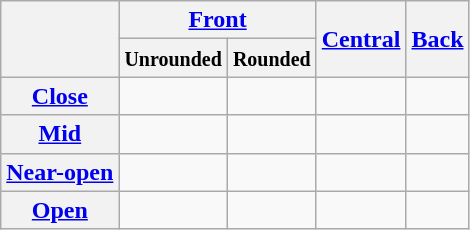<table class="wikitable">
<tr>
<th rowspan="2"> </th>
<th colspan="2"><a href='#'>Front</a></th>
<th rowspan="2"><a href='#'>Central</a></th>
<th rowspan="2"><a href='#'>Back</a></th>
</tr>
<tr>
<th><small>Unrounded</small></th>
<th><small>Rounded</small></th>
</tr>
<tr align="center">
<th><a href='#'>Close</a></th>
<td><br></td>
<td><br></td>
<td></td>
<td align="center"><br></td>
</tr>
<tr align="center">
<th><a href='#'>Mid</a></th>
<td><br></td>
<td><br></td>
<td><br></td>
<td><br></td>
</tr>
<tr align="center">
<th><a href='#'>Near-open</a></th>
<td><br></td>
<td></td>
<td></td>
<td></td>
</tr>
<tr align="center">
<th><a href='#'>Open</a></th>
<td style="text-align:center;"></td>
<td></td>
<td><br></td>
<td></td>
</tr>
</table>
